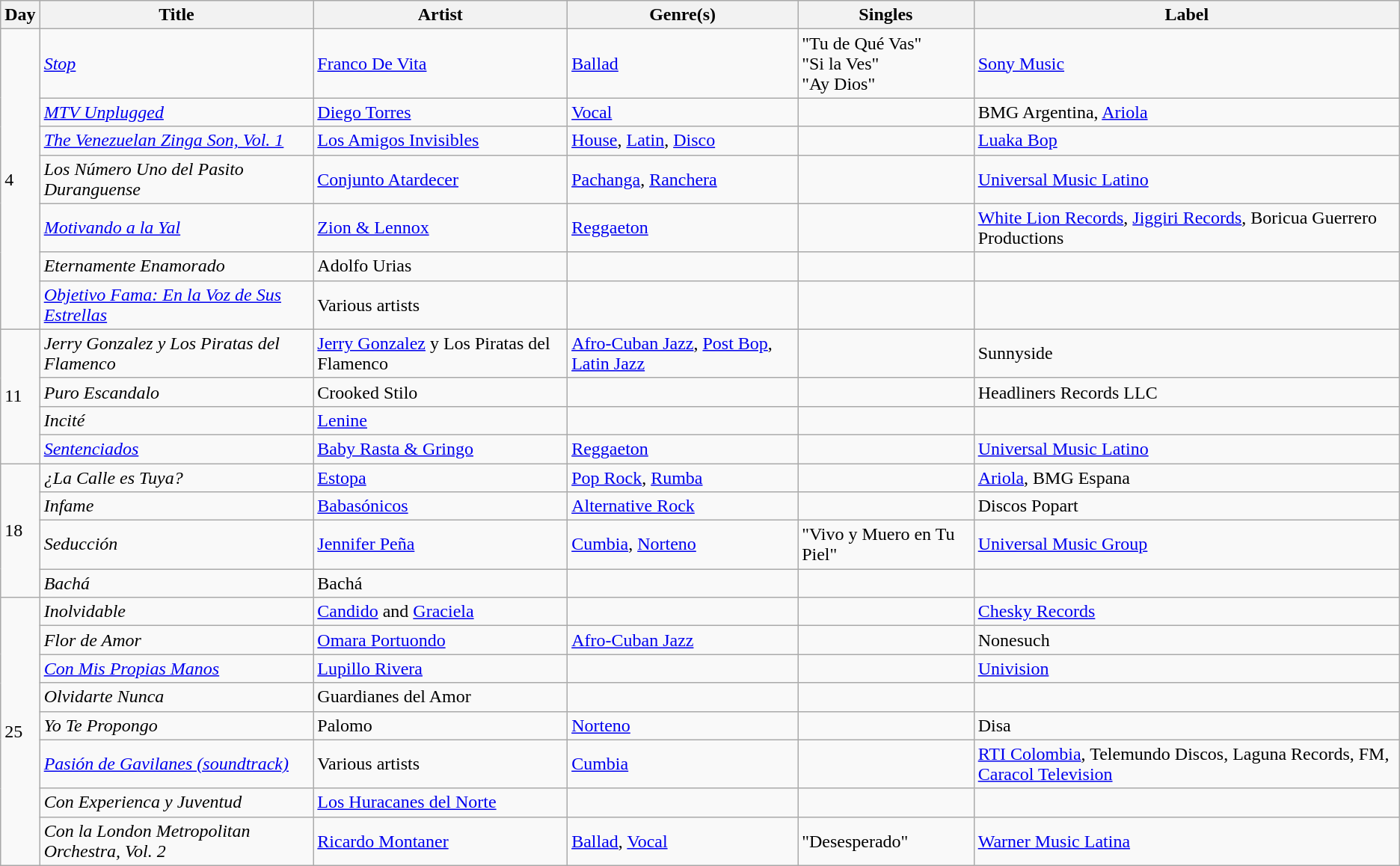<table class="wikitable sortable" style="text-align: left;">
<tr>
<th>Day</th>
<th>Title</th>
<th>Artist</th>
<th>Genre(s)</th>
<th>Singles</th>
<th>Label</th>
</tr>
<tr>
<td rowspan="7">4</td>
<td><em><a href='#'>Stop</a></em></td>
<td><a href='#'>Franco De Vita</a></td>
<td><a href='#'>Ballad</a></td>
<td>"Tu de Qué Vas"<br>"Si la Ves"<br>"Ay Dios"</td>
<td><a href='#'>Sony Music</a></td>
</tr>
<tr>
<td><em><a href='#'>MTV Unplugged</a></em></td>
<td><a href='#'>Diego Torres</a></td>
<td><a href='#'>Vocal</a></td>
<td></td>
<td>BMG Argentina, <a href='#'>Ariola</a></td>
</tr>
<tr>
<td><em><a href='#'>The Venezuelan Zinga Son, Vol. 1</a></em></td>
<td><a href='#'>Los Amigos Invisibles</a></td>
<td><a href='#'>House</a>, <a href='#'>Latin</a>, <a href='#'>Disco</a></td>
<td></td>
<td><a href='#'>Luaka Bop</a></td>
</tr>
<tr>
<td><em>Los Número Uno del Pasito Duranguense</em></td>
<td><a href='#'>Conjunto Atardecer</a></td>
<td><a href='#'>Pachanga</a>, <a href='#'>Ranchera</a></td>
<td></td>
<td><a href='#'>Universal Music Latino</a></td>
</tr>
<tr>
<td><em><a href='#'>Motivando a la Yal</a></em></td>
<td><a href='#'>Zion & Lennox</a></td>
<td><a href='#'>Reggaeton</a></td>
<td></td>
<td><a href='#'>White Lion Records</a>, <a href='#'>Jiggiri Records</a>, Boricua Guerrero Productions</td>
</tr>
<tr>
<td><em>Eternamente Enamorado</em></td>
<td>Adolfo Urias</td>
<td></td>
<td></td>
<td></td>
</tr>
<tr>
<td><em><a href='#'>Objetivo Fama: En la Voz de Sus Estrellas</a></em></td>
<td>Various artists</td>
<td></td>
<td></td>
<td></td>
</tr>
<tr>
<td rowspan="4">11</td>
<td><em>Jerry Gonzalez y Los Piratas del Flamenco</em></td>
<td><a href='#'>Jerry Gonzalez</a> y Los Piratas del Flamenco</td>
<td><a href='#'>Afro-Cuban Jazz</a>, <a href='#'>Post Bop</a>, <a href='#'>Latin Jazz</a></td>
<td></td>
<td>Sunnyside</td>
</tr>
<tr>
<td><em>Puro Escandalo</em></td>
<td>Crooked Stilo</td>
<td></td>
<td></td>
<td>Headliners Records LLC</td>
</tr>
<tr>
<td><em>Incité</em></td>
<td><a href='#'>Lenine</a></td>
<td></td>
<td></td>
<td></td>
</tr>
<tr>
<td><em><a href='#'>Sentenciados</a></em></td>
<td><a href='#'>Baby Rasta & Gringo</a></td>
<td><a href='#'>Reggaeton</a></td>
<td></td>
<td><a href='#'>Universal Music Latino</a></td>
</tr>
<tr>
<td rowspan="4">18</td>
<td><em>¿La Calle es Tuya?</em></td>
<td><a href='#'>Estopa</a></td>
<td><a href='#'>Pop Rock</a>, <a href='#'>Rumba</a></td>
<td></td>
<td><a href='#'>Ariola</a>, BMG Espana</td>
</tr>
<tr>
<td><em>Infame</em></td>
<td><a href='#'>Babasónicos</a></td>
<td><a href='#'>Alternative Rock</a></td>
<td></td>
<td>Discos Popart</td>
</tr>
<tr>
<td><em>Seducción</em></td>
<td><a href='#'>Jennifer Peña</a></td>
<td><a href='#'>Cumbia</a>, <a href='#'>Norteno</a></td>
<td>"Vivo y Muero en Tu Piel"</td>
<td><a href='#'>Universal Music Group</a></td>
</tr>
<tr>
<td><em>Bachá</em></td>
<td>Bachá</td>
<td></td>
<td></td>
<td></td>
</tr>
<tr>
<td rowspan="8">25</td>
<td><em>Inolvidable</em></td>
<td><a href='#'>Candido</a> and <a href='#'>Graciela</a></td>
<td></td>
<td></td>
<td><a href='#'>Chesky Records</a></td>
</tr>
<tr>
<td><em>Flor de Amor</em></td>
<td><a href='#'>Omara Portuondo</a></td>
<td><a href='#'>Afro-Cuban Jazz</a></td>
<td></td>
<td>Nonesuch</td>
</tr>
<tr>
<td><em><a href='#'>Con Mis Propias Manos</a> </em></td>
<td><a href='#'>Lupillo Rivera</a></td>
<td></td>
<td></td>
<td><a href='#'>Univision</a></td>
</tr>
<tr>
<td><em>Olvidarte Nunca</em></td>
<td>Guardianes del Amor</td>
<td></td>
<td></td>
<td></td>
</tr>
<tr>
<td><em>Yo Te Propongo</em></td>
<td>Palomo</td>
<td><a href='#'>Norteno</a></td>
<td></td>
<td>Disa</td>
</tr>
<tr>
<td><em><a href='#'>Pasión de Gavilanes (soundtrack)</a></em></td>
<td>Various artists</td>
<td><a href='#'>Cumbia</a></td>
<td></td>
<td><a href='#'>RTI Colombia</a>, Telemundo Discos, Laguna Records, FM, <a href='#'>Caracol Television</a></td>
</tr>
<tr>
<td><em>Con Experienca y Juventud</em></td>
<td><a href='#'>Los Huracanes del Norte</a></td>
<td></td>
<td></td>
<td></td>
</tr>
<tr>
<td><em>Con la London Metropolitan Orchestra, Vol. 2</em></td>
<td><a href='#'>Ricardo Montaner</a></td>
<td><a href='#'>Ballad</a>, <a href='#'>Vocal</a></td>
<td>"Desesperado"</td>
<td><a href='#'>Warner Music Latina</a></td>
</tr>
</table>
